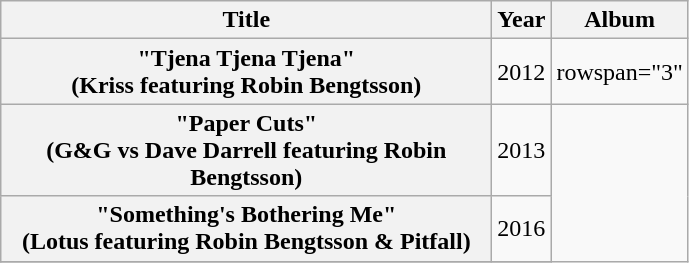<table class="wikitable plainrowheaders" style="text-align:center;">
<tr>
<th scope="col" style="width:20em;">Title</th>
<th scope="col" style="width:1em;">Year</th>
<th scope="col">Album</th>
</tr>
<tr>
<th scope="row">"Tjena Tjena Tjena"<br><span>(Kriss featuring Robin Bengtsson)</span></th>
<td>2012</td>
<td>rowspan="3" </td>
</tr>
<tr>
<th scope="row">"Paper Cuts"<br><span>(G&G vs Dave Darrell featuring Robin Bengtsson)</span></th>
<td>2013</td>
</tr>
<tr>
<th scope="row">"Something's Bothering Me"<br><span>(Lotus featuring Robin Bengtsson & Pitfall)</span></th>
<td>2016</td>
</tr>
<tr>
</tr>
</table>
